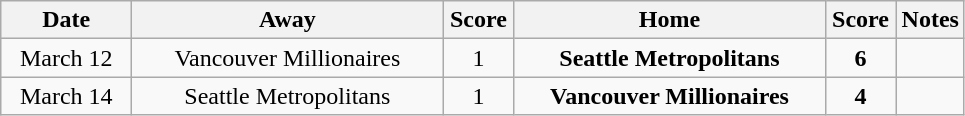<table class="wikitable" style="text-align:center;">
<tr>
<th width="80">Date</th>
<th width="200">Away</th>
<th width="40">Score</th>
<th width="200">Home</th>
<th width="40">Score</th>
<th>Notes</th>
</tr>
<tr>
<td>March 12</td>
<td>Vancouver Millionaires</td>
<td align=center>1</td>
<td><strong>Seattle Metropolitans</strong></td>
<td align=center><strong>6</strong></td>
<td></td>
</tr>
<tr>
<td>March 14</td>
<td>Seattle Metropolitans</td>
<td align=center>1</td>
<td><strong>Vancouver Millionaires</strong></td>
<td align=center><strong>4</strong></td>
<td></td>
</tr>
</table>
